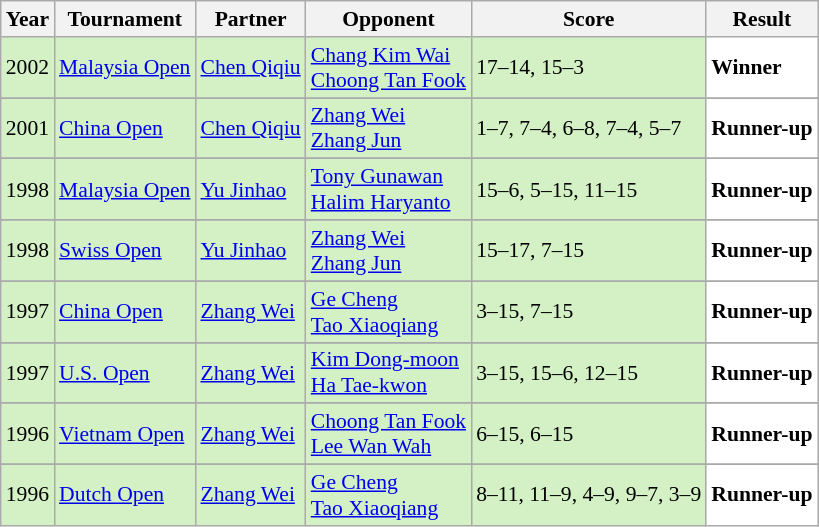<table class="sortable wikitable" style="font-size: 90%;">
<tr>
<th>Year</th>
<th>Tournament</th>
<th>Partner</th>
<th>Opponent</th>
<th>Score</th>
<th>Result</th>
</tr>
<tr style="background:#D4F1C5">
<td align="center">2002</td>
<td align="left"><a href='#'>Malaysia Open</a></td>
<td align="left"> <a href='#'>Chen Qiqiu</a></td>
<td align="left"> <a href='#'>Chang Kim Wai</a> <br>  <a href='#'>Choong Tan Fook</a></td>
<td align="left">17–14, 15–3</td>
<td style="text-align:left; background:white"> <strong>Winner</strong></td>
</tr>
<tr>
</tr>
<tr style="background:#D4F1C5">
<td align="center">2001</td>
<td align="left"><a href='#'>China Open</a></td>
<td align="left"> <a href='#'>Chen Qiqiu</a></td>
<td align="left"> <a href='#'>Zhang Wei</a> <br>  <a href='#'>Zhang Jun</a></td>
<td align="left">1–7, 7–4, 6–8, 7–4, 5–7</td>
<td style="text-align:left; background:white"> <strong>Runner-up</strong></td>
</tr>
<tr>
</tr>
<tr style="background:#D4F1C5">
<td align="center">1998</td>
<td align="left"><a href='#'>Malaysia Open</a></td>
<td align="left"> <a href='#'>Yu Jinhao</a></td>
<td align="left"> <a href='#'>Tony Gunawan</a> <br>  <a href='#'>Halim Haryanto</a></td>
<td align="left">15–6, 5–15, 11–15</td>
<td style="text-align:left; background:white"> <strong>Runner-up</strong></td>
</tr>
<tr>
</tr>
<tr style="background:#D4F1C5">
<td align="center">1998</td>
<td align="left"><a href='#'>Swiss Open</a></td>
<td align="left"> <a href='#'>Yu Jinhao</a></td>
<td align="left"> <a href='#'>Zhang Wei</a> <br>  <a href='#'>Zhang Jun</a></td>
<td align="left">15–17, 7–15</td>
<td style="text-align:left; background:white"> <strong>Runner-up</strong></td>
</tr>
<tr>
</tr>
<tr style="background:#D4F1C5">
<td align="center">1997</td>
<td align="left"><a href='#'>China Open</a></td>
<td align="left"> <a href='#'>Zhang Wei</a></td>
<td align="left"> <a href='#'>Ge Cheng</a> <br>  <a href='#'>Tao Xiaoqiang</a></td>
<td align="left">3–15, 7–15</td>
<td style="text-align:left; background:white"> <strong>Runner-up</strong></td>
</tr>
<tr>
</tr>
<tr style="background:#D4F1C5">
<td align="center">1997</td>
<td align="left"><a href='#'>U.S. Open</a></td>
<td align="left"> <a href='#'>Zhang Wei</a></td>
<td align="left"> <a href='#'>Kim Dong-moon</a> <br>  <a href='#'>Ha Tae-kwon</a></td>
<td align="left">3–15, 15–6, 12–15</td>
<td style="text-align:left; background:white"> <strong>Runner-up</strong></td>
</tr>
<tr>
</tr>
<tr style="background:#D4F1C5">
<td align="center">1996</td>
<td align="left"><a href='#'>Vietnam Open</a></td>
<td align="left"> <a href='#'>Zhang Wei</a></td>
<td align="left"> <a href='#'>Choong Tan Fook</a> <br>  <a href='#'>Lee Wan Wah</a></td>
<td align="left">6–15, 6–15</td>
<td style="text-align:left; background:white"> <strong>Runner-up</strong></td>
</tr>
<tr>
</tr>
<tr style="background:#D4F1C5">
<td align="center">1996</td>
<td align="left"><a href='#'>Dutch Open</a></td>
<td align="left"> <a href='#'>Zhang Wei</a></td>
<td align="left"> <a href='#'>Ge Cheng</a> <br>  <a href='#'>Tao Xiaoqiang</a></td>
<td align="left">8–11, 11–9, 4–9, 9–7, 3–9</td>
<td style="text-align:left; background:white"> <strong>Runner-up</strong></td>
</tr>
</table>
